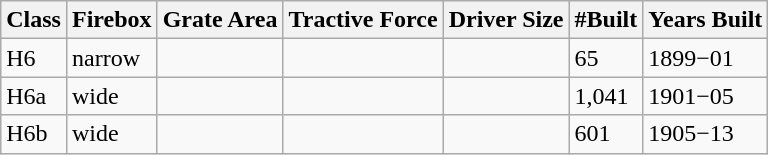<table class="wikitable" style="margin: 1em">
<tr>
<th>Class</th>
<th>Firebox</th>
<th>Grate Area</th>
<th>Tractive Force</th>
<th>Driver Size</th>
<th>#Built</th>
<th>Years Built</th>
</tr>
<tr>
<td>H6</td>
<td>narrow</td>
<td></td>
<td></td>
<td></td>
<td>65</td>
<td>1899−01</td>
</tr>
<tr>
<td>H6a</td>
<td>wide</td>
<td></td>
<td></td>
<td></td>
<td>1,041</td>
<td>1901−05</td>
</tr>
<tr>
<td>H6b</td>
<td>wide</td>
<td></td>
<td></td>
<td></td>
<td>601</td>
<td>1905−13</td>
</tr>
</table>
